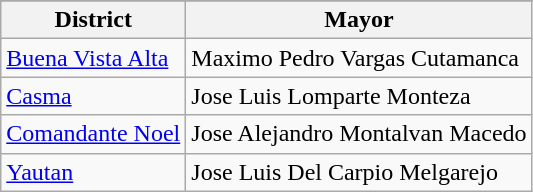<table class="wikitable">
<tr>
</tr>
<tr>
<th>District</th>
<th>Mayor</th>
</tr>
<tr>
<td><a href='#'>Buena Vista Alta</a></td>
<td>Maximo Pedro Vargas Cutamanca</td>
</tr>
<tr>
<td><a href='#'>Casma</a></td>
<td>Jose Luis Lomparte Monteza</td>
</tr>
<tr>
<td><a href='#'>Comandante Noel</a></td>
<td>Jose Alejandro Montalvan Macedo</td>
</tr>
<tr>
<td><a href='#'>Yautan</a></td>
<td>Jose Luis Del Carpio Melgarejo</td>
</tr>
</table>
